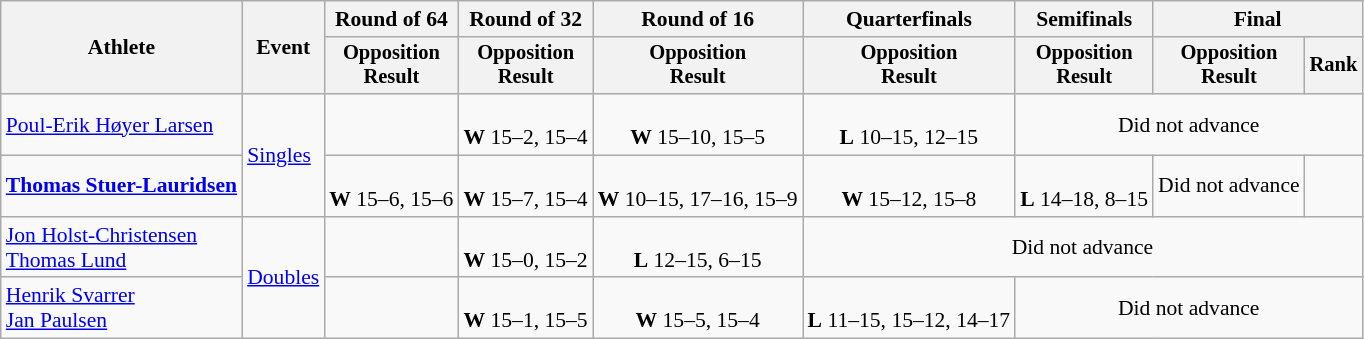<table class="wikitable" style="font-size:90%">
<tr>
<th rowspan="2">Athlete</th>
<th rowspan="2">Event</th>
<th>Round of 64</th>
<th>Round of 32</th>
<th>Round of 16</th>
<th>Quarterfinals</th>
<th>Semifinals</th>
<th colspan=2>Final</th>
</tr>
<tr style="font-size:95%">
<th>Opposition<br>Result</th>
<th>Opposition<br>Result</th>
<th>Opposition<br>Result</th>
<th>Opposition<br>Result</th>
<th>Opposition<br>Result</th>
<th>Opposition<br>Result</th>
<th>Rank</th>
</tr>
<tr align=center>
<td align=left><a href='#'>Poul-Erik Høyer Larsen</a></td>
<td align=left rowspan=2><a href='#'>Singles</a></td>
<td></td>
<td><br><strong>W</strong> 15–2, 15–4</td>
<td><br><strong>W</strong> 15–10, 15–5</td>
<td><br><strong>L</strong> 10–15, 12–15</td>
<td colspan=3>Did not advance</td>
</tr>
<tr align=center>
<td align=left><strong><a href='#'>Thomas Stuer-Lauridsen</a></strong></td>
<td><br><strong>W</strong> 15–6, 15–6</td>
<td><br><strong>W</strong> 15–7, 15–4</td>
<td><br><strong>W</strong> 10–15, 17–16, 15–9</td>
<td><br><strong>W</strong> 15–12, 15–8</td>
<td><br><strong>L</strong> 14–18, 8–15</td>
<td>Did not advance</td>
<td></td>
</tr>
<tr align=center>
<td align=left><a href='#'>Jon Holst-Christensen</a><br><a href='#'>Thomas Lund</a></td>
<td align=left rowspan=2><a href='#'>Doubles</a></td>
<td></td>
<td><br><strong>W</strong> 15–0, 15–2</td>
<td><br><strong>L</strong> 12–15, 6–15</td>
<td colspan=4>Did not advance</td>
</tr>
<tr align=center>
<td align=left><a href='#'>Henrik Svarrer</a><br><a href='#'>Jan Paulsen</a></td>
<td></td>
<td><br><strong>W</strong> 15–1, 15–5</td>
<td><br><strong>W</strong> 15–5, 15–4</td>
<td><br><strong>L</strong> 11–15, 15–12, 14–17</td>
<td colspan=3>Did not advance</td>
</tr>
</table>
